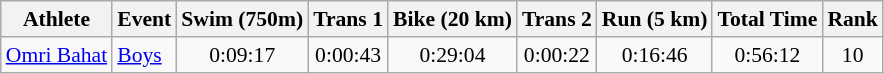<table class="wikitable" style="font-size:90%;">
<tr>
<th>Athlete</th>
<th>Event</th>
<th>Swim (750m)</th>
<th>Trans 1</th>
<th>Bike (20 km)</th>
<th>Trans 2</th>
<th>Run (5 km)</th>
<th>Total Time</th>
<th>Rank</th>
</tr>
<tr align=center>
<td align=left><a href='#'>Omri Bahat</a></td>
<td align=left><a href='#'>Boys</a></td>
<td>0:09:17</td>
<td>0:00:43</td>
<td>0:29:04</td>
<td>0:00:22</td>
<td>0:16:46</td>
<td>0:56:12</td>
<td>10</td>
</tr>
</table>
